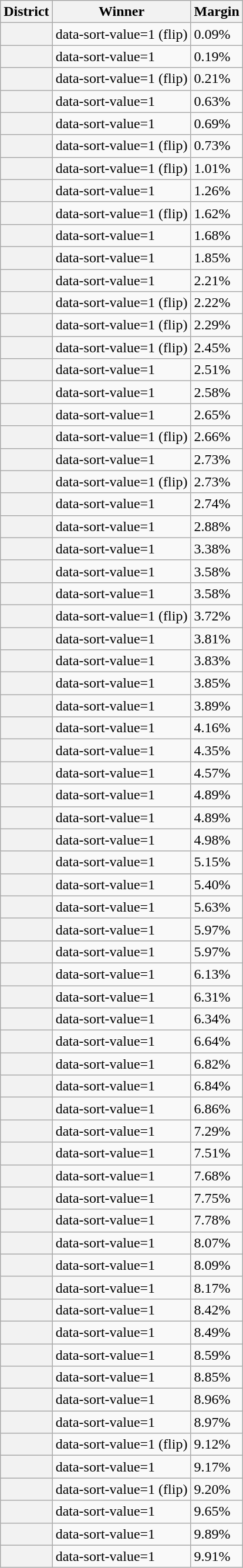<table class="wikitable sortable mw-collapsible mw-collapsed">
<tr>
<th>District</th>
<th>Winner</th>
<th>Margin</th>
</tr>
<tr>
<th></th>
<td>data-sort-value=1  (flip)</td>
<td>0.09%</td>
</tr>
<tr>
<th></th>
<td>data-sort-value=1 </td>
<td>0.19%</td>
</tr>
<tr>
<th></th>
<td>data-sort-value=1  (flip)</td>
<td>0.21%</td>
</tr>
<tr>
<th></th>
<td>data-sort-value=1 </td>
<td>0.63%</td>
</tr>
<tr>
<th></th>
<td>data-sort-value=1 </td>
<td>0.69%</td>
</tr>
<tr>
<th></th>
<td>data-sort-value=1  (flip)</td>
<td>0.73%</td>
</tr>
<tr>
<th></th>
<td>data-sort-value=1  (flip)</td>
<td>1.01%</td>
</tr>
<tr>
<th></th>
<td>data-sort-value=1 </td>
<td>1.26%</td>
</tr>
<tr>
<th></th>
<td>data-sort-value=1  (flip)</td>
<td>1.62%</td>
</tr>
<tr>
<th></th>
<td>data-sort-value=1 </td>
<td>1.68%</td>
</tr>
<tr>
<th></th>
<td>data-sort-value=1 </td>
<td>1.85%</td>
</tr>
<tr>
<th></th>
<td>data-sort-value=1 </td>
<td>2.21%</td>
</tr>
<tr>
<th></th>
<td>data-sort-value=1  (flip)</td>
<td>2.22%</td>
</tr>
<tr>
<th></th>
<td>data-sort-value=1  (flip)</td>
<td>2.29%</td>
</tr>
<tr>
<th></th>
<td>data-sort-value=1  (flip)</td>
<td>2.45%</td>
</tr>
<tr>
<th></th>
<td>data-sort-value=1 </td>
<td>2.51%</td>
</tr>
<tr>
<th></th>
<td>data-sort-value=1 </td>
<td>2.58%</td>
</tr>
<tr>
<th></th>
<td>data-sort-value=1 </td>
<td>2.65%</td>
</tr>
<tr>
<th></th>
<td>data-sort-value=1  (flip)</td>
<td>2.66%</td>
</tr>
<tr>
<th></th>
<td>data-sort-value=1 </td>
<td>2.73%</td>
</tr>
<tr>
<th></th>
<td>data-sort-value=1  (flip)</td>
<td>2.73%</td>
</tr>
<tr>
<th></th>
<td>data-sort-value=1 </td>
<td>2.74%</td>
</tr>
<tr>
<th></th>
<td>data-sort-value=1 </td>
<td>2.88%</td>
</tr>
<tr>
<th></th>
<td>data-sort-value=1 </td>
<td>3.38%</td>
</tr>
<tr>
<th></th>
<td>data-sort-value=1 </td>
<td>3.58%</td>
</tr>
<tr>
<th></th>
<td>data-sort-value=1 </td>
<td>3.58%</td>
</tr>
<tr>
<th></th>
<td>data-sort-value=1  (flip)</td>
<td>3.72%</td>
</tr>
<tr>
<th></th>
<td>data-sort-value=1 </td>
<td>3.81%</td>
</tr>
<tr>
<th></th>
<td>data-sort-value=1 </td>
<td>3.83%</td>
</tr>
<tr>
<th></th>
<td>data-sort-value=1 </td>
<td>3.85%</td>
</tr>
<tr>
<th></th>
<td>data-sort-value=1 </td>
<td>3.89%</td>
</tr>
<tr>
<th></th>
<td>data-sort-value=1 </td>
<td>4.16%</td>
</tr>
<tr>
<th></th>
<td>data-sort-value=1 </td>
<td>4.35%</td>
</tr>
<tr>
<th></th>
<td>data-sort-value=1 </td>
<td>4.57%</td>
</tr>
<tr>
<th></th>
<td>data-sort-value=1 </td>
<td>4.89%</td>
</tr>
<tr>
<th></th>
<td>data-sort-value=1 </td>
<td>4.89%</td>
</tr>
<tr>
<th></th>
<td>data-sort-value=1 </td>
<td>4.98%</td>
</tr>
<tr>
<th></th>
<td>data-sort-value=1 </td>
<td>5.15%</td>
</tr>
<tr>
<th></th>
<td>data-sort-value=1 </td>
<td>5.40%</td>
</tr>
<tr>
<th></th>
<td>data-sort-value=1 </td>
<td>5.63%</td>
</tr>
<tr>
<th></th>
<td>data-sort-value=1 </td>
<td>5.97%</td>
</tr>
<tr>
<th></th>
<td>data-sort-value=1 </td>
<td>5.97%</td>
</tr>
<tr>
<th></th>
<td>data-sort-value=1 </td>
<td>6.13%</td>
</tr>
<tr>
<th></th>
<td>data-sort-value=1 </td>
<td>6.31%</td>
</tr>
<tr>
<th></th>
<td>data-sort-value=1 </td>
<td>6.34%</td>
</tr>
<tr>
<th></th>
<td>data-sort-value=1 </td>
<td>6.64%</td>
</tr>
<tr>
<th></th>
<td>data-sort-value=1 </td>
<td>6.82%</td>
</tr>
<tr>
<th></th>
<td>data-sort-value=1 </td>
<td>6.84%</td>
</tr>
<tr>
<th></th>
<td>data-sort-value=1 </td>
<td>6.86%</td>
</tr>
<tr>
<th></th>
<td>data-sort-value=1 </td>
<td>7.29%</td>
</tr>
<tr>
<th></th>
<td>data-sort-value=1 </td>
<td>7.51%</td>
</tr>
<tr>
<th></th>
<td>data-sort-value=1 </td>
<td>7.68%</td>
</tr>
<tr>
<th></th>
<td>data-sort-value=1 </td>
<td>7.75%</td>
</tr>
<tr>
<th></th>
<td>data-sort-value=1 </td>
<td>7.78%</td>
</tr>
<tr>
<th></th>
<td>data-sort-value=1 </td>
<td>8.07%</td>
</tr>
<tr>
<th></th>
<td>data-sort-value=1 </td>
<td>8.09%</td>
</tr>
<tr>
<th></th>
<td>data-sort-value=1 </td>
<td>8.17%</td>
</tr>
<tr>
<th></th>
<td>data-sort-value=1 </td>
<td>8.42%</td>
</tr>
<tr>
<th></th>
<td>data-sort-value=1 </td>
<td>8.49%</td>
</tr>
<tr>
<th></th>
<td>data-sort-value=1 </td>
<td>8.59%</td>
</tr>
<tr>
<th></th>
<td>data-sort-value=1 </td>
<td>8.85%</td>
</tr>
<tr>
<th></th>
<td>data-sort-value=1 </td>
<td>8.96%</td>
</tr>
<tr>
<th></th>
<td>data-sort-value=1 </td>
<td>8.97%</td>
</tr>
<tr>
<th></th>
<td>data-sort-value=1  (flip)</td>
<td>9.12%</td>
</tr>
<tr>
<th></th>
<td>data-sort-value=1 </td>
<td>9.17%</td>
</tr>
<tr>
<th></th>
<td>data-sort-value=1  (flip)</td>
<td>9.20%</td>
</tr>
<tr>
<th></th>
<td>data-sort-value=1 </td>
<td>9.65%</td>
</tr>
<tr>
<th></th>
<td>data-sort-value=1 </td>
<td>9.89%</td>
</tr>
<tr>
<th></th>
<td>data-sort-value=1 </td>
<td>9.91%</td>
</tr>
</table>
